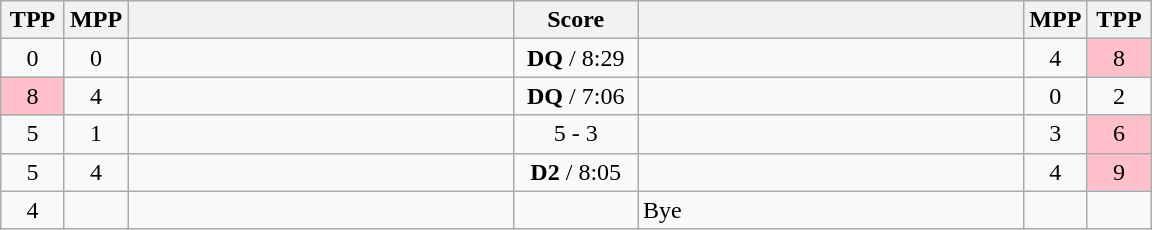<table class="wikitable" style="text-align: center;" |>
<tr>
<th width="35">TPP</th>
<th width="35">MPP</th>
<th width="250"></th>
<th width="75">Score</th>
<th width="250"></th>
<th width="35">MPP</th>
<th width="35">TPP</th>
</tr>
<tr>
<td>0</td>
<td>0</td>
<td style="text-align:left;"><strong></strong></td>
<td><strong>DQ</strong> / 8:29</td>
<td style="text-align:left;"></td>
<td>4</td>
<td bgcolor=pink>8</td>
</tr>
<tr>
<td bgcolor=pink>8</td>
<td>4</td>
<td style="text-align:left;"></td>
<td><strong>DQ</strong> / 7:06</td>
<td style="text-align:left;"><strong></strong></td>
<td>0</td>
<td>2</td>
</tr>
<tr>
<td>5</td>
<td>1</td>
<td style="text-align:left;"><strong></strong></td>
<td>5 - 3</td>
<td style="text-align:left;"></td>
<td>3</td>
<td bgcolor=pink>6</td>
</tr>
<tr>
<td>5</td>
<td>4</td>
<td style="text-align:left;"></td>
<td><strong>D2</strong> / 8:05</td>
<td style="text-align:left;"></td>
<td>4</td>
<td bgcolor=pink>9</td>
</tr>
<tr>
<td>4</td>
<td></td>
<td style="text-align:left;"><strong></strong></td>
<td></td>
<td style="text-align:left;">Bye</td>
<td></td>
<td></td>
</tr>
</table>
